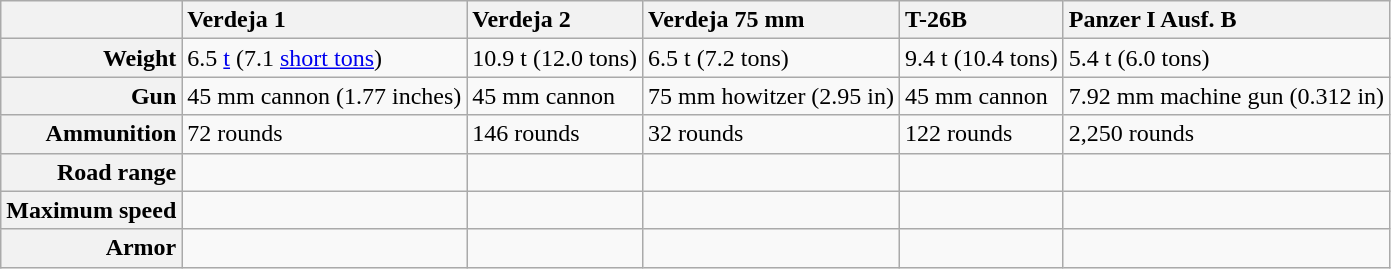<table class="wikitable" style="border-top:3px; border-collapse:collapse; text-align:left;;" summary="Characteristics of the Verdejas">
<tr style="vertical-align:bottom; border-bottom:1px solid #999;">
<th></th>
<th style="text-align:left;">Verdeja 1</th>
<th style="text-align:left;">Verdeja 2</th>
<th style="text-align:left;">Verdeja 75 mm</th>
<th style="text-align:left;">T-26B</th>
<th style="text-align:left;">Panzer I Ausf. B</th>
</tr>
<tr>
<th style="text-align:right;">Weight</th>
<td>6.5 <a href='#'>t</a> (7.1 <a href='#'>short tons</a>)</td>
<td>10.9 t (12.0 tons)</td>
<td>6.5 t (7.2 tons)</td>
<td>9.4 t (10.4 tons)</td>
<td>5.4 t (6.0 tons)</td>
</tr>
<tr>
<th style="text-align:right;">Gun</th>
<td>45 mm cannon (1.77 inches)</td>
<td>45 mm cannon</td>
<td>75 mm howitzer (2.95 in)</td>
<td>45 mm cannon</td>
<td>7.92 mm machine gun (0.312 in)</td>
</tr>
<tr>
<th style="text-align:right;">Ammunition</th>
<td>72 rounds</td>
<td>146 rounds</td>
<td>32 rounds</td>
<td>122 rounds</td>
<td>2,250 rounds</td>
</tr>
<tr>
<th style="text-align:right;">Road range</th>
<td></td>
<td></td>
<td></td>
<td></td>
<td></td>
</tr>
<tr>
<th style="text-align:right;">Maximum speed</th>
<td></td>
<td></td>
<td></td>
<td></td>
<td></td>
</tr>
<tr>
<th style="text-align:right;">Armor</th>
<td></td>
<td></td>
<td></td>
<td></td>
<td></td>
</tr>
</table>
